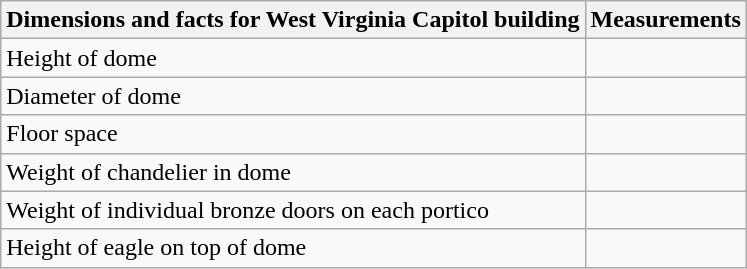<table class="wikitable">
<tr>
<th>Dimensions and facts for West Virginia Capitol building</th>
<th>Measurements</th>
</tr>
<tr>
<td>Height of dome</td>
<td></td>
</tr>
<tr>
<td>Diameter of dome</td>
<td></td>
</tr>
<tr>
<td>Floor space</td>
<td></td>
</tr>
<tr>
<td>Weight of chandelier in dome</td>
<td></td>
</tr>
<tr>
<td>Weight of individual bronze doors on each portico</td>
<td></td>
</tr>
<tr>
<td>Height of eagle on top of dome</td>
<td></td>
</tr>
</table>
